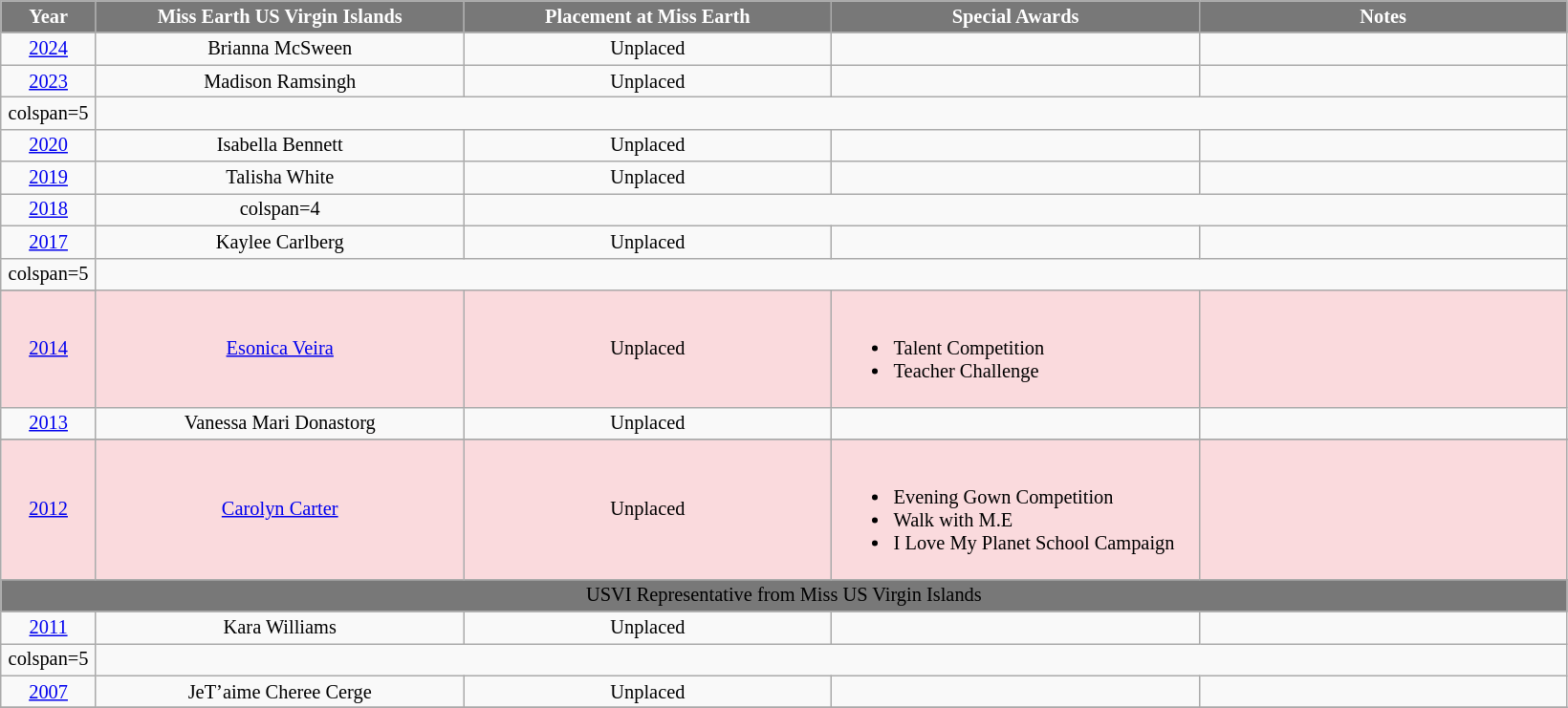<table class="wikitable " style="font-size: 85%; text-align:center">
<tr>
<th width="60" style="background-color:#787878;color:#FFFFFF;">Year</th>
<th width="250" style="background-color:#787878;color:#FFFFFF;">Miss Earth US Virgin Islands</th>
<th width="250" style="background-color:#787878;color:#FFFFFF;">Placement at Miss Earth</th>
<th width="250" style="background-color:#787878;color:#FFFFFF;">Special Awards</th>
<th width="250" style="background-color:#787878;color:#FFFFFF;">Notes</th>
</tr>
<tr>
<td><a href='#'>2024</a></td>
<td>Brianna McSween</td>
<td>Unplaced</td>
<td></td>
<td></td>
</tr>
<tr>
<td><a href='#'>2023</a></td>
<td>Madison Ramsingh</td>
<td>Unplaced</td>
<td></td>
<td></td>
</tr>
<tr>
<td>colspan=5 </td>
</tr>
<tr>
<td><a href='#'>2020</a></td>
<td>Isabella Bennett</td>
<td>Unplaced</td>
<td></td>
<td></td>
</tr>
<tr>
<td><a href='#'>2019</a></td>
<td>Talisha White</td>
<td>Unplaced</td>
<td></td>
<td></td>
</tr>
<tr>
<td><a href='#'>2018</a></td>
<td>colspan=4 </td>
</tr>
<tr>
<td><a href='#'>2017</a></td>
<td>Kaylee Carlberg</td>
<td>Unplaced</td>
<td></td>
<td></td>
</tr>
<tr>
<td>colspan=5 </td>
</tr>
<tr>
</tr>
<tr style="background-color:#FADADD;">
<td><a href='#'>2014</a></td>
<td><a href='#'>Esonica Veira</a></td>
<td>Unplaced</td>
<td align="left"><br><ul><li> Talent Competition</li><li> Teacher Challenge</li></ul></td>
<td></td>
</tr>
<tr>
<td><a href='#'>2013</a></td>
<td>Vanessa Mari Donastorg</td>
<td>Unplaced</td>
<td></td>
<td></td>
</tr>
<tr>
</tr>
<tr style="background-color:#FADADD;">
<td><a href='#'>2012</a></td>
<td><a href='#'>Carolyn Carter</a></td>
<td>Unplaced</td>
<td align="left"><br><ul><li> Evening Gown Competition</li><li> Walk with M.E</li><li> I Love My Planet School Campaign</li></ul></td>
<td></td>
</tr>
<tr>
</tr>
<tr bgcolor="#787878" align="center">
<td colspan="5"><span>USVI Representative from Miss US Virgin Islands</span></td>
</tr>
<tr>
<td><a href='#'>2011</a></td>
<td>Kara Williams</td>
<td>Unplaced</td>
<td></td>
<td></td>
</tr>
<tr>
<td>colspan=5 </td>
</tr>
<tr>
<td><a href='#'>2007</a></td>
<td>JeT’aime Cheree Cerge</td>
<td>Unplaced</td>
<td></td>
<td></td>
</tr>
<tr>
</tr>
</table>
